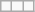<table class="wikitable">
<tr>
<td></td>
<td></td>
<td></td>
</tr>
</table>
